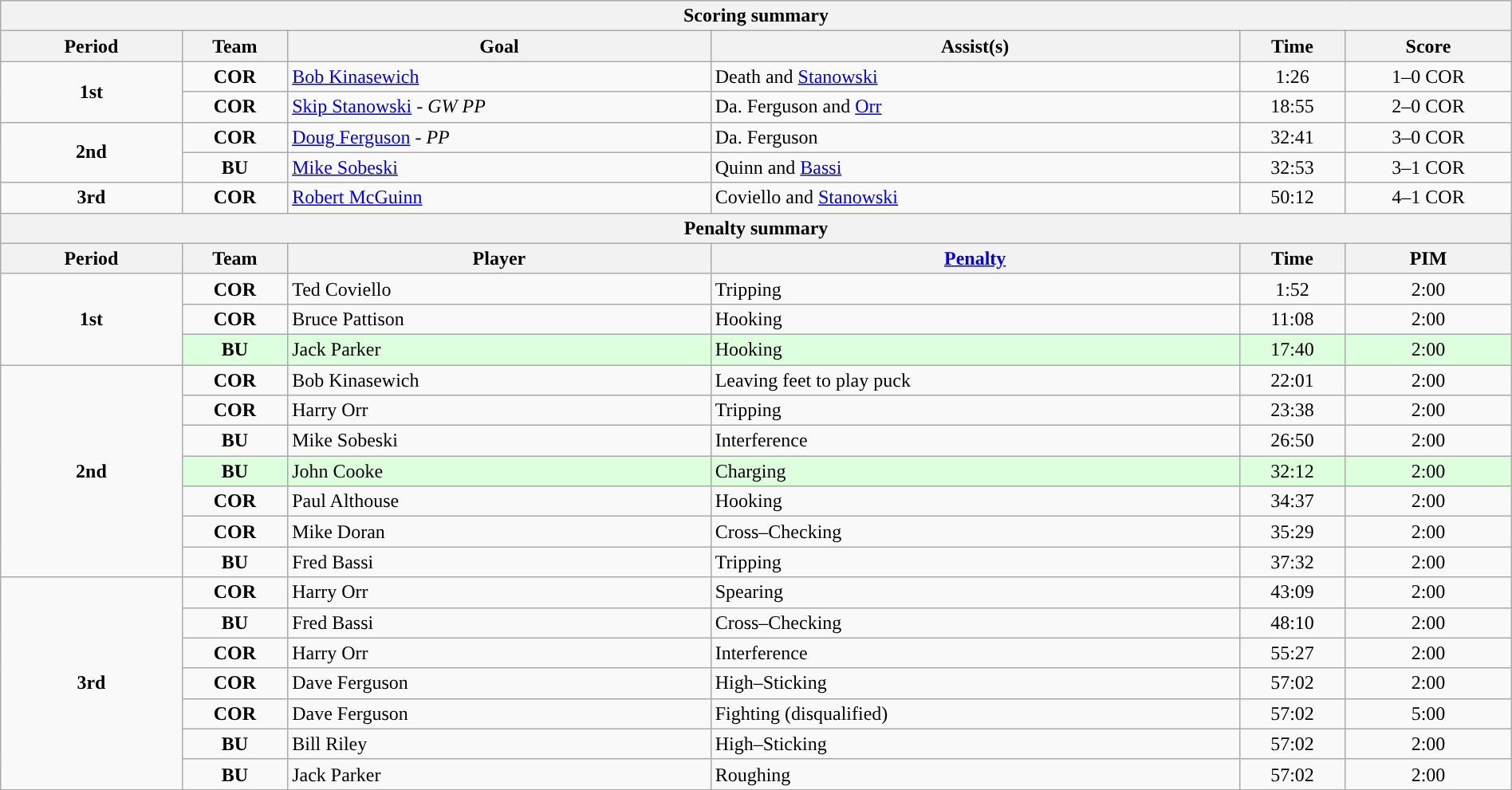<table style="width:100%;" class="wikitable">
<tr>
<th colspan=6>Scoring summary</th>
</tr>
<tr>
<th style="width:12%;">Period</th>
<th style="width:7%;">Team</th>
<th style="width:28%;">Goal</th>
<th style="width:35%;">Assist(s)</th>
<th style="width:7%;">Time</th>
<th style="width:11%;">Score</th>
</tr>
<tr>
<td style="text-align:center;" rowspan="2"><strong>1st</strong></td>
<td align=center><strong>COR</strong></td>
<td><a href='#'>Bob Kinasewich</a></td>
<td>Death and <a href='#'>Stanowski</a></td>
<td align=center>1:26</td>
<td align=center>1–0 COR</td>
</tr>
<tr>
<td align=center><strong>COR</strong></td>
<td><a href='#'>Skip Stanowski</a> - <em>GW PP</em></td>
<td>Da. Ferguson and <a href='#'>Orr</a></td>
<td align=center>18:55</td>
<td align=center>2–0 COR</td>
</tr>
<tr>
<td style="text-align:center;" rowspan="2"><strong>2nd</strong></td>
<td align=center><strong>COR</strong></td>
<td><a href='#'>Doug Ferguson</a> - <em>PP</em></td>
<td>Da. Ferguson</td>
<td align=center>32:41</td>
<td align=center>3–0 COR</td>
</tr>
<tr>
<td align=center><strong>BU</strong></td>
<td><a href='#'>Mike Sobeski</a></td>
<td>Quinn and <a href='#'>Bassi</a></td>
<td align=center>32:53</td>
<td align=center>3–1 COR</td>
</tr>
<tr>
<td style="text-align:center;" rowspan="1"><strong>3rd</strong></td>
<td align=center><strong>COR</strong></td>
<td><a href='#'>Robert McGuinn</a></td>
<td>Coviello and <a href='#'>Stanowski</a></td>
<td align=center>50:12</td>
<td align=center>4–1 COR</td>
</tr>
<tr>
<th colspan=6>Penalty summary</th>
</tr>
<tr>
<th style="width:12%;">Period</th>
<th style="width:7%;">Team</th>
<th style="width:28%;">Player</th>
<th style="width:35%;"><a href='#'>Penalty</a></th>
<th style="width:7%;">Time</th>
<th style="width:11%;">PIM</th>
</tr>
<tr>
<td style="text-align:center;" rowspan="3"><strong>1st</strong></td>
<td align=center><strong>COR</strong></td>
<td>Ted Coviello</td>
<td>Tripping</td>
<td align=center>1:52</td>
<td align=center>2:00</td>
</tr>
<tr>
<td align=center><strong>COR</strong></td>
<td>Bruce Pattison</td>
<td>Hooking</td>
<td align=center>11:08</td>
<td align=center>2:00</td>
</tr>
<tr bgcolor=ddffdd>
<td align=center><strong>BU</strong></td>
<td>Jack Parker</td>
<td>Hooking</td>
<td align=center>17:40</td>
<td align=center>2:00</td>
</tr>
<tr>
<td style="text-align:center;" rowspan="7"><strong>2nd</strong></td>
<td align=center><strong>COR</strong></td>
<td>Bob Kinasewich</td>
<td>Leaving feet to play puck</td>
<td align=center>22:01</td>
<td align=center>2:00</td>
</tr>
<tr>
<td align=center><strong>COR</strong></td>
<td>Harry Orr</td>
<td>Tripping</td>
<td align=center>23:38</td>
<td align=center>2:00</td>
</tr>
<tr>
<td align=center><strong>BU</strong></td>
<td>Mike Sobeski</td>
<td>Interference</td>
<td align=center>26:50</td>
<td align=center>2:00</td>
</tr>
<tr bgcolor=ddffdd>
<td align=center><strong>BU</strong></td>
<td>John Cooke</td>
<td>Charging</td>
<td align=center>32:12</td>
<td align=center>2:00</td>
</tr>
<tr>
<td align=center><strong>COR</strong></td>
<td>Paul Althouse</td>
<td>Hooking</td>
<td align=center>34:37</td>
<td align=center>2:00</td>
</tr>
<tr>
<td align=center><strong>COR</strong></td>
<td>Mike Doran</td>
<td>Cross–Checking</td>
<td align=center>35:29</td>
<td align=center>2:00</td>
</tr>
<tr>
<td align=center><strong>BU</strong></td>
<td>Fred Bassi</td>
<td>Tripping</td>
<td align=center>37:32</td>
<td align=center>2:00</td>
</tr>
<tr>
<td style="text-align:center;" rowspan="7"><strong>3rd</strong></td>
<td align=center><strong>COR</strong></td>
<td>Harry Orr</td>
<td>Spearing</td>
<td align=center>43:09</td>
<td align=center>2:00</td>
</tr>
<tr>
<td align=center><strong>BU</strong></td>
<td>Fred Bassi</td>
<td>Cross–Checking</td>
<td align=center>48:10</td>
<td align=center>2:00</td>
</tr>
<tr>
<td align=center><strong>COR</strong></td>
<td>Harry Orr</td>
<td>Interference</td>
<td align=center>55:27</td>
<td align=center>2:00</td>
</tr>
<tr>
<td align=center><strong>COR</strong></td>
<td>Dave Ferguson</td>
<td>High–Sticking</td>
<td align=center>57:02</td>
<td align=center>2:00</td>
</tr>
<tr>
<td align=center><strong>COR</strong></td>
<td>Dave Ferguson</td>
<td>Fighting (disqualified)</td>
<td align=center>57:02</td>
<td align=center>5:00</td>
</tr>
<tr>
<td align=center><strong>BU</strong></td>
<td>Bill Riley</td>
<td>High–Sticking</td>
<td align=center>57:02</td>
<td align=center>2:00</td>
</tr>
<tr>
<td align=center><strong>BU</strong></td>
<td>Jack Parker</td>
<td>Roughing</td>
<td align=center>57:02</td>
<td align=center>2:00</td>
</tr>
<tr>
</tr>
</table>
